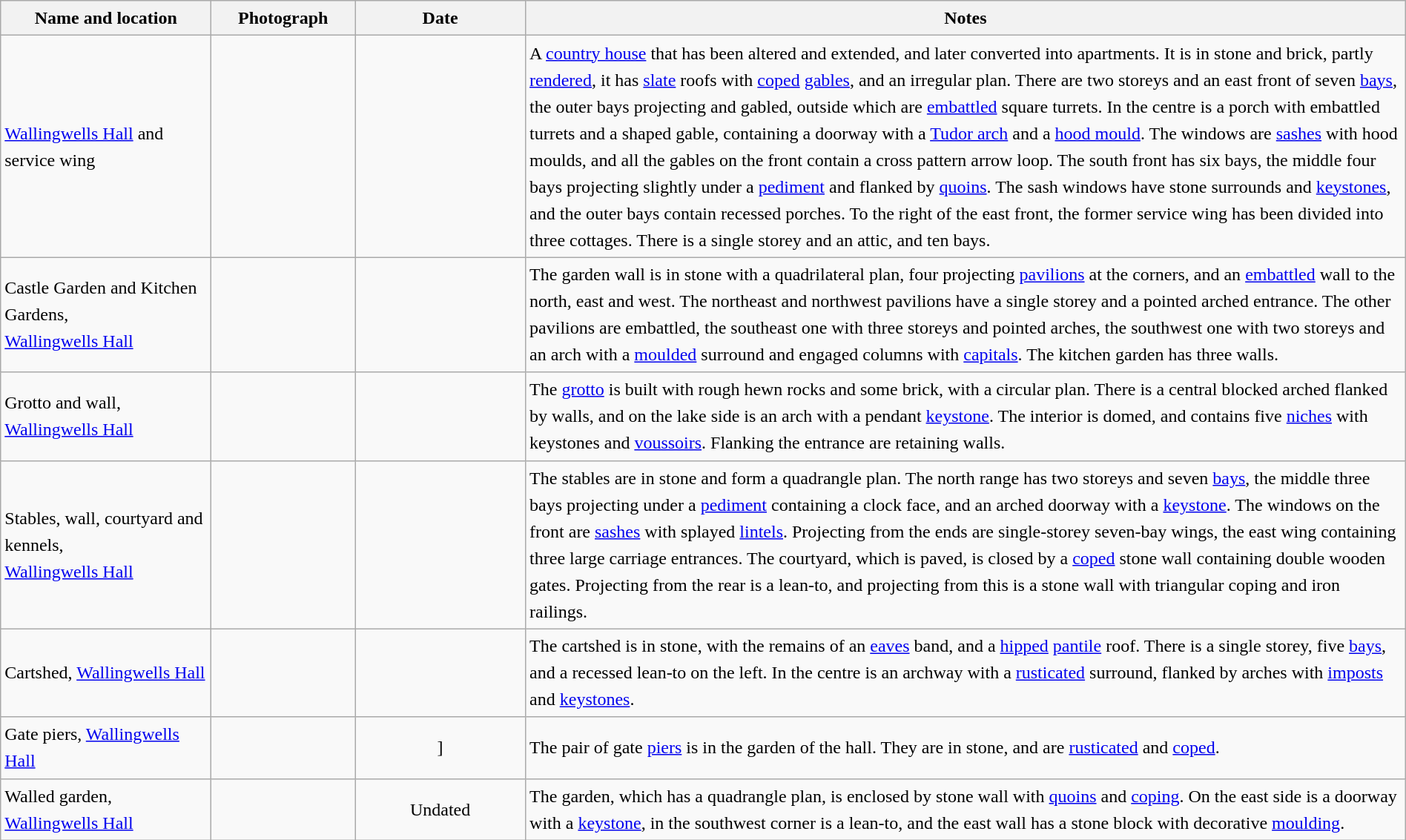<table class="wikitable sortable plainrowheaders" style="width:100%; border:0px; text-align:left; line-height:150%">
<tr>
<th scope="col"  style="width:150px">Name and location</th>
<th scope="col"  style="width:100px" class="unsortable">Photograph</th>
<th scope="col"  style="width:120px">Date</th>
<th scope="col"  style="width:650px" class="unsortable">Notes</th>
</tr>
<tr>
<td><a href='#'>Wallingwells Hall</a> and service wing<br><small></small></td>
<td></td>
<td align="center"></td>
<td>A <a href='#'>country house</a> that has been altered and extended, and later converted into apartments.  It is in stone and brick, partly <a href='#'>rendered</a>, it has <a href='#'>slate</a> roofs with <a href='#'>coped</a> <a href='#'>gables</a>, and an irregular plan.  There are two storeys and an east front of seven <a href='#'>bays</a>, the outer bays projecting and gabled, outside which are <a href='#'>embattled</a> square turrets. In the centre is a porch with embattled turrets and a shaped gable, containing a doorway with a <a href='#'>Tudor arch</a> and a <a href='#'>hood mould</a>.  The windows are <a href='#'>sashes</a> with hood moulds, and all the gables on the front contain a cross pattern arrow loop.  The south front has six bays, the middle four bays projecting slightly under a <a href='#'>pediment</a> and flanked by <a href='#'>quoins</a>.  The sash windows have stone surrounds and <a href='#'>keystones</a>, and the outer bays contain recessed porches.  To the right of the east front, the former service wing has been divided into three cottages.  There is a single storey and an attic, and ten bays.</td>
</tr>
<tr>
<td>Castle Garden and Kitchen Gardens,<br><a href='#'>Wallingwells Hall</a><br><small></small></td>
<td></td>
<td align="center"></td>
<td>The garden wall is in stone with a quadrilateral plan, four projecting <a href='#'>pavilions</a> at the corners, and an <a href='#'>embattled</a> wall to the north, east and west.  The northeast and northwest pavilions have a single storey and a pointed arched entrance.  The other pavilions are embattled, the southeast one with three storeys and pointed arches, the southwest one with two storeys and an arch with a <a href='#'>moulded</a> surround and engaged columns with <a href='#'>capitals</a>.  The kitchen garden has three walls.</td>
</tr>
<tr>
<td>Grotto and wall, <a href='#'>Wallingwells Hall</a><br><small></small></td>
<td></td>
<td align="center"></td>
<td>The <a href='#'>grotto</a> is built with rough hewn rocks and some brick, with a circular plan.  There is a central blocked arched flanked by walls, and on the lake side is an arch with a pendant <a href='#'>keystone</a>.  The interior is domed, and contains five <a href='#'>niches</a> with keystones and <a href='#'>voussoirs</a>.  Flanking the entrance are retaining walls.</td>
</tr>
<tr>
<td>Stables, wall, courtyard and kennels,<br><a href='#'>Wallingwells Hall</a><br><small></small></td>
<td></td>
<td align="center"></td>
<td>The stables are in stone and form a quadrangle plan.  The north range has two storeys and seven <a href='#'>bays</a>, the middle three bays projecting under a <a href='#'>pediment</a> containing a clock face, and an arched doorway with a <a href='#'>keystone</a>.  The windows on the front are <a href='#'>sashes</a> with splayed <a href='#'>lintels</a>.  Projecting from the ends are single-storey seven-bay wings, the east wing containing three large carriage entrances.  The courtyard, which is paved, is closed by a <a href='#'>coped</a> stone wall containing double wooden gates.  Projecting from the rear is a lean-to, and projecting from this is a stone wall with triangular coping and iron railings.</td>
</tr>
<tr>
<td>Cartshed, <a href='#'>Wallingwells Hall</a><br><small></small></td>
<td></td>
<td align="center"></td>
<td>The cartshed is in stone, with the remains of an <a href='#'>eaves</a> band, and a <a href='#'>hipped</a> <a href='#'>pantile</a> roof.  There is a single storey, five <a href='#'>bays</a>, and a recessed lean-to on the left.  In the centre is an archway with a <a href='#'>rusticated</a> surround, flanked by arches with <a href='#'>imposts</a> and <a href='#'>keystones</a>.</td>
</tr>
<tr>
<td>Gate piers, <a href='#'>Wallingwells Hall</a><br><small></small></td>
<td></td>
<td align="center">]</td>
<td>The pair of gate <a href='#'>piers</a> is in the garden of the hall.  They are in stone, and are <a href='#'>rusticated</a> and <a href='#'>coped</a>.</td>
</tr>
<tr>
<td>Walled garden, <a href='#'>Wallingwells Hall</a><br><small></small></td>
<td></td>
<td align="center">Undated</td>
<td>The garden, which has a quadrangle plan, is enclosed by stone wall with <a href='#'>quoins</a> and <a href='#'>coping</a>.  On the east side is a doorway with a <a href='#'>keystone</a>, in the southwest corner is a lean-to, and the east wall has a stone block with decorative <a href='#'>moulding</a>.</td>
</tr>
<tr>
</tr>
</table>
